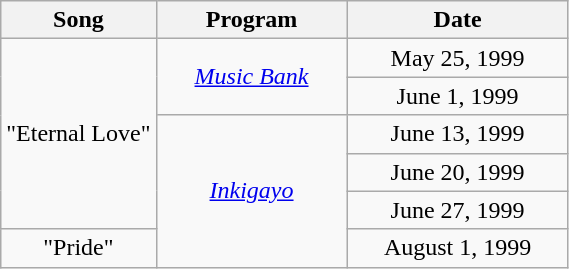<table class="wikitable plainrowheaders" style="text-align:center">
<tr>
<th>Song</th>
<th width="120">Program</th>
<th width="140">Date</th>
</tr>
<tr>
<td scope="row" rowspan="5">"Eternal Love"</td>
<td rowspan="2"><a href='#'><em>Music Bank</em></a></td>
<td>May 25, 1999</td>
</tr>
<tr>
<td>June 1, 1999</td>
</tr>
<tr>
<td rowspan="4"><em><a href='#'>Inkigayo</a></em></td>
<td>June 13, 1999</td>
</tr>
<tr>
<td>June 20, 1999</td>
</tr>
<tr>
<td>June 27, 1999</td>
</tr>
<tr>
<td scope="row">"Pride"</td>
<td>August 1, 1999</td>
</tr>
</table>
